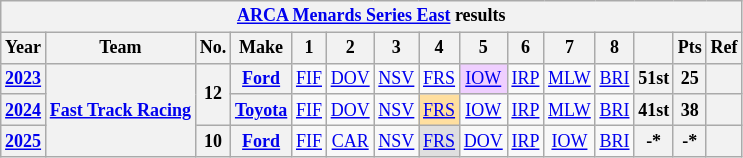<table class="wikitable" style="text-align:center; font-size:75%">
<tr>
<th colspan=15><a href='#'>ARCA Menards Series East</a> results</th>
</tr>
<tr>
<th>Year</th>
<th>Team</th>
<th>No.</th>
<th>Make</th>
<th>1</th>
<th>2</th>
<th>3</th>
<th>4</th>
<th>5</th>
<th>6</th>
<th>7</th>
<th>8</th>
<th></th>
<th>Pts</th>
<th>Ref</th>
</tr>
<tr>
<th><a href='#'>2023</a></th>
<th rowspan=3><a href='#'>Fast Track Racing</a></th>
<th rowspan=2>12</th>
<th><a href='#'>Ford</a></th>
<td><a href='#'>FIF</a></td>
<td><a href='#'>DOV</a></td>
<td><a href='#'>NSV</a></td>
<td><a href='#'>FRS</a></td>
<td style="background:#EFCFFF;"><a href='#'>IOW</a><br></td>
<td><a href='#'>IRP</a></td>
<td><a href='#'>MLW</a></td>
<td><a href='#'>BRI</a></td>
<th>51st</th>
<th>25</th>
<th></th>
</tr>
<tr>
<th><a href='#'>2024</a></th>
<th><a href='#'>Toyota</a></th>
<td><a href='#'>FIF</a></td>
<td><a href='#'>DOV</a></td>
<td><a href='#'>NSV</a></td>
<td style="background:#FFDF9F;"><a href='#'>FRS</a><br></td>
<td><a href='#'>IOW</a></td>
<td><a href='#'>IRP</a></td>
<td><a href='#'>MLW</a></td>
<td><a href='#'>BRI</a></td>
<th>41st</th>
<th>38</th>
<th></th>
</tr>
<tr>
<th><a href='#'>2025</a></th>
<th>10</th>
<th><a href='#'>Ford</a></th>
<td><a href='#'>FIF</a></td>
<td><a href='#'>CAR</a></td>
<td><a href='#'>NSV</a></td>
<td style="background:#DFDFDF;"><a href='#'>FRS</a><br></td>
<td><a href='#'>DOV</a></td>
<td><a href='#'>IRP</a></td>
<td><a href='#'>IOW</a></td>
<td><a href='#'>BRI</a></td>
<th>-*</th>
<th>-*</th>
<th></th>
</tr>
</table>
